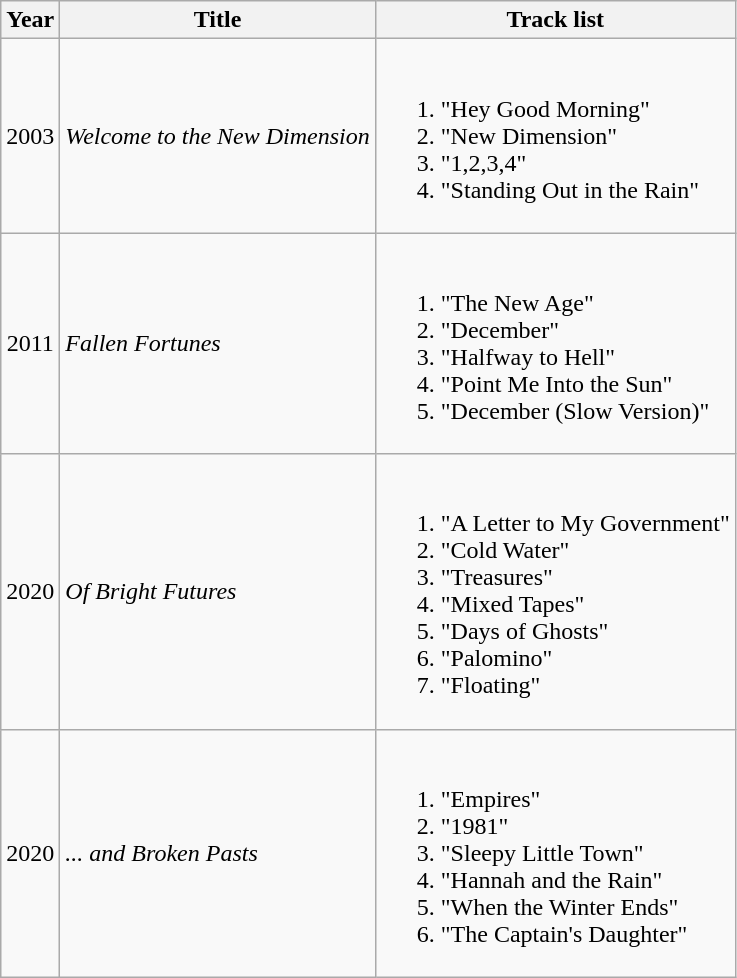<table class="wikitable plainrowheaders" style="text-align:center;">
<tr>
<th>Year</th>
<th>Title</th>
<th>Track list</th>
</tr>
<tr>
<td>2003</td>
<td style="text-align:left;"><em>Welcome to the New Dimension</em></td>
<td style="text-align:left;"><br><ol><li>"Hey Good Morning"</li><li>"New Dimension"</li><li>"1,2,3,4"</li><li>"Standing Out in the Rain"</li></ol></td>
</tr>
<tr>
<td>2011</td>
<td style="text-align:left;"><em>Fallen Fortunes</em></td>
<td style="text-align:left;"><br><ol><li>"The New Age"</li><li>"December"</li><li>"Halfway to Hell"</li><li>"Point Me Into the Sun"</li><li>"December (Slow Version)"</li></ol></td>
</tr>
<tr>
<td>2020</td>
<td style="text-align:left;"><em>Of Bright Futures</em></td>
<td style="text-align:left;"><br><ol><li>"A Letter to My Government"</li><li>"Cold Water"</li><li>"Treasures"</li><li>"Mixed Tapes"</li><li>"Days of Ghosts"</li><li>"Palomino"</li><li>"Floating"</li></ol></td>
</tr>
<tr>
<td>2020</td>
<td style="text-align:left;"><em>... and Broken Pasts</em></td>
<td style="text-align:left;"><br><ol><li>"Empires"</li><li>"1981"</li><li>"Sleepy Little Town"</li><li>"Hannah and the Rain"</li><li>"When the Winter Ends"</li><li>"The Captain's Daughter"</li></ol></td>
</tr>
</table>
